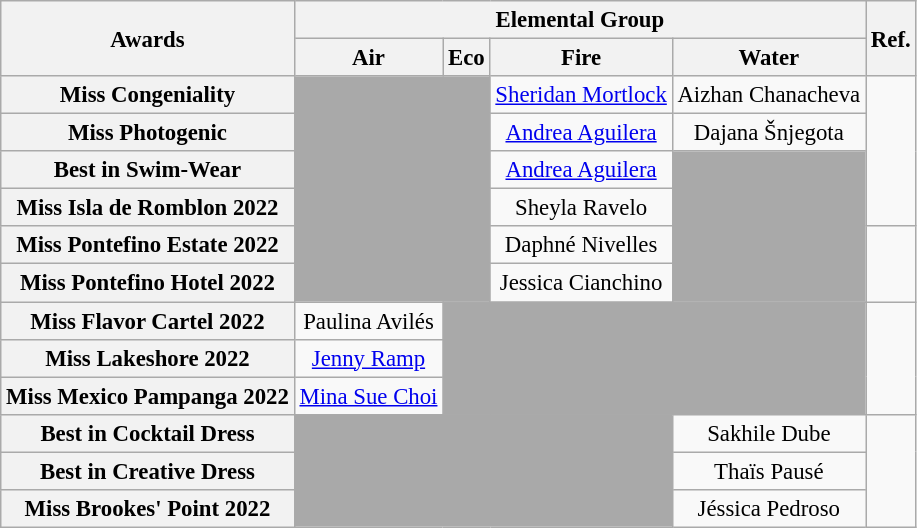<table class="wikitable" style="font-size: 95%;">
<tr>
<th colspan="2" rowspan="2" scope="row">Awards</th>
<th colspan="4">Elemental Group</th>
<th rowspan="2" scope="row">Ref.</th>
</tr>
<tr>
<th>Air</th>
<th>Eco</th>
<th>Fire</th>
<th>Water</th>
</tr>
<tr>
<th colspan="2">Miss Congeniality</th>
<td colspan="2" rowspan="6" bgcolor="darkgray"></td>
<td align="center"><a href='#'>Sheridan Mortlock</a><br></td>
<td align="center">Aizhan Chanacheva<br></td>
<td rowspan="4"></td>
</tr>
<tr>
<th colspan="2">Miss Photogenic</th>
<td align="center"><a href='#'>Andrea Aguilera</a><br></td>
<td align="center">Dajana Šnjegota<br></td>
</tr>
<tr>
<th colspan="2">Best in Swim-Wear</th>
<td align="center"><a href='#'>Andrea Aguilera</a><br></td>
<td colspan="1" rowspan="4" bgcolor="darkgray"></td>
</tr>
<tr>
<th colspan="2">Miss Isla de Romblon 2022</th>
<td align="center">Sheyla Ravelo<br></td>
</tr>
<tr>
<th colspan="2">Miss Pontefino Estate 2022</th>
<td align="center">Daphné Nivelles<br></td>
<td rowspan="2"></td>
</tr>
<tr>
<th colspan="2">Miss Pontefino Hotel 2022</th>
<td align="center">Jessica Cianchino<br></td>
</tr>
<tr>
<th colspan="2">Miss Flavor Cartel 2022</th>
<td align="center">Paulina Avilés <br></td>
<td colspan="3" rowspan="3" bgcolor="darkgray"></td>
<td rowspan="3"></td>
</tr>
<tr>
<th colspan="2">Miss Lakeshore 2022</th>
<td align="center"><a href='#'>Jenny Ramp</a><br></td>
</tr>
<tr>
<th colspan="2">Miss Mexico Pampanga 2022</th>
<td align="center"><a href='#'>Mina Sue Choi</a> <br></td>
</tr>
<tr>
<th colspan="2">Best in Cocktail Dress</th>
<td colspan="3" rowspan="3" bgcolor="darkgray"></td>
<td align="center">Sakhile Dube<br></td>
<td rowspan="6"></td>
</tr>
<tr>
<th colspan="2">Best in Creative Dress</th>
<td align="center">Thaïs Pausé<br></td>
</tr>
<tr>
<th colspan="2">Miss Brookes' Point 2022</th>
<td align="center">Jéssica Pedroso<br></td>
</tr>
</table>
